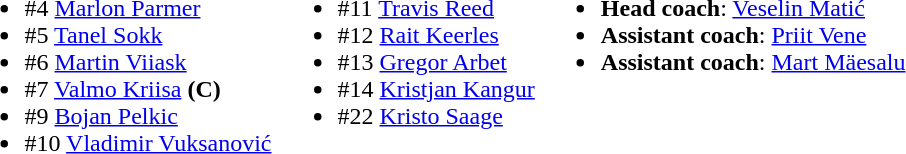<table>
<tr valign="top">
<td><br><ul><li>#4  <a href='#'>Marlon Parmer</a></li><li>#5  <a href='#'>Tanel Sokk</a></li><li>#6  <a href='#'>Martin Viiask</a></li><li>#7  <a href='#'>Valmo Kriisa</a> <strong>(C)</strong></li><li>#9  <a href='#'>Bojan Pelkic</a></li><li>#10  <a href='#'>Vladimir Vuksanović</a></li></ul></td>
<td><br><ul><li>#11  <a href='#'>Travis Reed</a></li><li>#12  <a href='#'>Rait Keerles</a></li><li>#13  <a href='#'>Gregor Arbet</a></li><li>#14  <a href='#'>Kristjan Kangur</a></li><li>#22  <a href='#'>Kristo Saage</a></li></ul></td>
<td><br><ul><li><strong>Head coach</strong>:  <a href='#'>Veselin Matić</a></li><li><strong>Assistant coach</strong>:  <a href='#'>Priit Vene</a></li><li><strong>Assistant coach</strong>:  <a href='#'>Mart Mäesalu</a></li></ul></td>
</tr>
</table>
